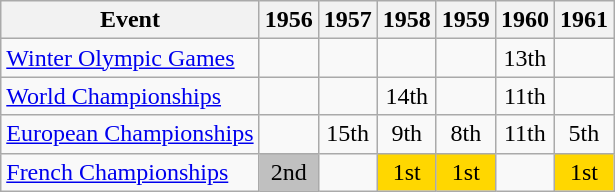<table class="wikitable">
<tr>
<th>Event</th>
<th>1956</th>
<th>1957</th>
<th>1958</th>
<th>1959</th>
<th>1960</th>
<th>1961</th>
</tr>
<tr>
<td><a href='#'>Winter Olympic Games</a></td>
<td></td>
<td></td>
<td></td>
<td></td>
<td align="center">13th</td>
<td></td>
</tr>
<tr>
<td><a href='#'>World Championships</a></td>
<td></td>
<td></td>
<td align="center">14th</td>
<td></td>
<td align="center">11th</td>
<td></td>
</tr>
<tr>
<td><a href='#'>European Championships</a></td>
<td></td>
<td align="center">15th</td>
<td align="center">9th</td>
<td align="center">8th</td>
<td align="center">11th</td>
<td align="center">5th</td>
</tr>
<tr>
<td><a href='#'>French Championships</a></td>
<td align="center" bgcolor="silver">2nd</td>
<td></td>
<td align="center" bgcolor="gold">1st</td>
<td align="center" bgcolor="gold">1st</td>
<td></td>
<td align="center" bgcolor="gold">1st</td>
</tr>
</table>
